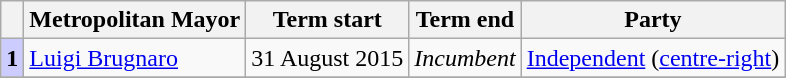<table class="wikitable">
<tr>
<th class=unsortable> </th>
<th>Metropolitan Mayor</th>
<th>Term start</th>
<th>Term end</th>
<th>Party</th>
</tr>
<tr>
<th style="background:#CCCCFF;">1</th>
<td><a href='#'>Luigi Brugnaro</a></td>
<td align=center>31 August 2015</td>
<td align=center><em>Incumbent</em></td>
<td><a href='#'>Independent</a> (<a href='#'>centre-right</a>)</td>
</tr>
<tr>
</tr>
</table>
